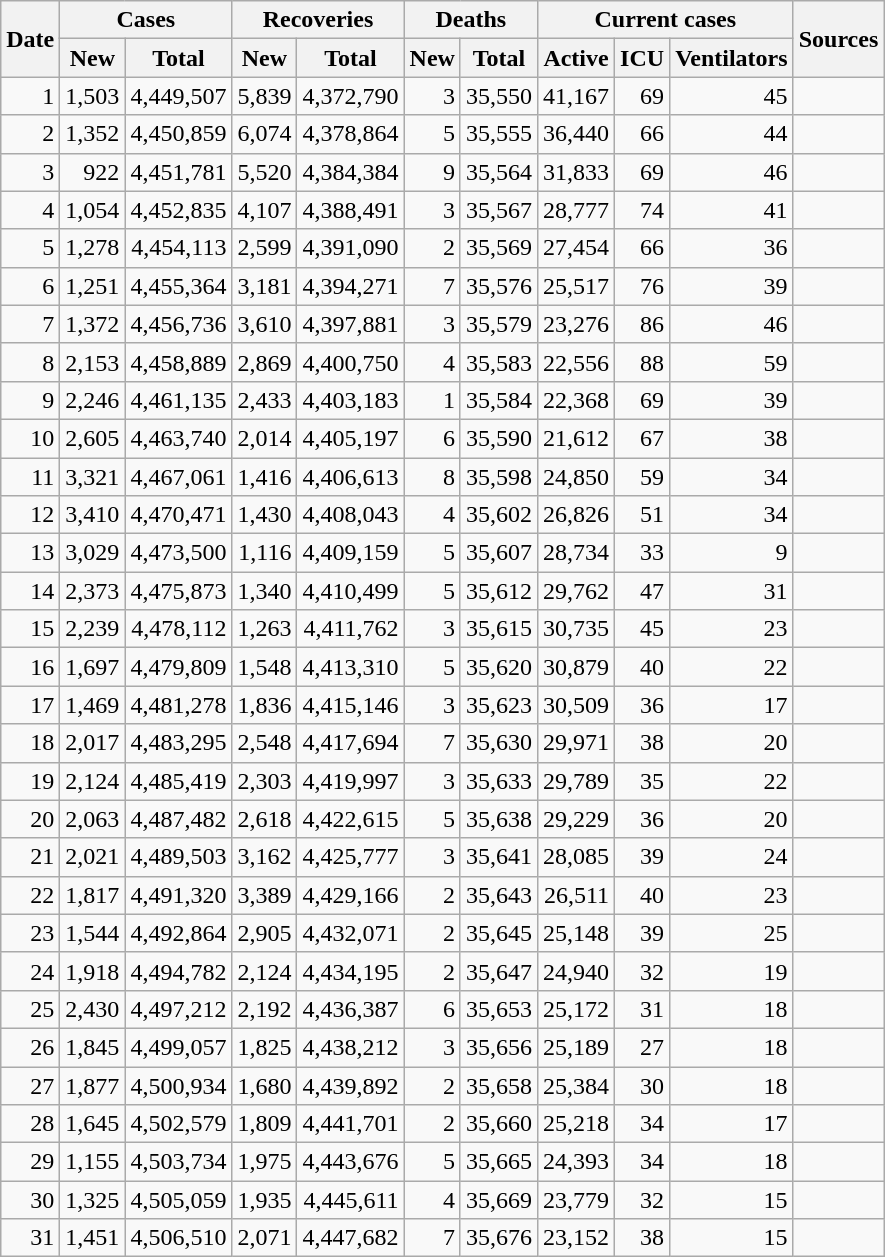<table class="wikitable sortable mw-collapsible mw-collapsed sticky-header-multi sort-under" style="text-align:right;">
<tr>
<th rowspan=2>Date</th>
<th colspan=2>Cases</th>
<th colspan=2>Recoveries</th>
<th colspan=2>Deaths</th>
<th colspan=3>Current cases</th>
<th rowspan=2 class="unsortable">Sources</th>
</tr>
<tr>
<th>New</th>
<th>Total</th>
<th>New</th>
<th>Total</th>
<th>New</th>
<th>Total</th>
<th>Active</th>
<th>ICU</th>
<th>Ventilators</th>
</tr>
<tr>
<td>1</td>
<td>1,503</td>
<td>4,449,507</td>
<td>5,839</td>
<td>4,372,790</td>
<td>3</td>
<td>35,550</td>
<td>41,167</td>
<td>69</td>
<td>45</td>
<td></td>
</tr>
<tr>
<td>2</td>
<td>1,352</td>
<td>4,450,859</td>
<td>6,074</td>
<td>4,378,864</td>
<td>5</td>
<td>35,555</td>
<td>36,440</td>
<td>66</td>
<td>44</td>
<td></td>
</tr>
<tr>
<td>3</td>
<td>922</td>
<td>4,451,781</td>
<td>5,520</td>
<td>4,384,384</td>
<td>9</td>
<td>35,564</td>
<td>31,833</td>
<td>69</td>
<td>46</td>
<td></td>
</tr>
<tr>
<td>4</td>
<td>1,054</td>
<td>4,452,835</td>
<td>4,107</td>
<td>4,388,491</td>
<td>3</td>
<td>35,567</td>
<td>28,777</td>
<td>74</td>
<td>41</td>
<td></td>
</tr>
<tr>
<td>5</td>
<td>1,278</td>
<td>4,454,113</td>
<td>2,599</td>
<td>4,391,090</td>
<td>2</td>
<td>35,569</td>
<td>27,454</td>
<td>66</td>
<td>36</td>
<td></td>
</tr>
<tr>
<td>6</td>
<td>1,251</td>
<td>4,455,364</td>
<td>3,181</td>
<td>4,394,271</td>
<td>7</td>
<td>35,576</td>
<td>25,517</td>
<td>76</td>
<td>39</td>
<td></td>
</tr>
<tr>
<td>7</td>
<td>1,372</td>
<td>4,456,736</td>
<td>3,610</td>
<td>4,397,881</td>
<td>3</td>
<td>35,579</td>
<td>23,276</td>
<td>86</td>
<td>46</td>
<td></td>
</tr>
<tr>
<td>8</td>
<td>2,153</td>
<td>4,458,889</td>
<td>2,869</td>
<td>4,400,750</td>
<td>4</td>
<td>35,583</td>
<td>22,556</td>
<td>88</td>
<td>59</td>
<td></td>
</tr>
<tr>
<td>9</td>
<td>2,246</td>
<td>4,461,135</td>
<td>2,433</td>
<td>4,403,183</td>
<td>1</td>
<td>35,584</td>
<td>22,368</td>
<td>69</td>
<td>39</td>
<td></td>
</tr>
<tr>
<td>10</td>
<td>2,605</td>
<td>4,463,740</td>
<td>2,014</td>
<td>4,405,197</td>
<td>6</td>
<td>35,590</td>
<td>21,612</td>
<td>67</td>
<td>38</td>
<td></td>
</tr>
<tr>
<td>11</td>
<td>3,321</td>
<td>4,467,061</td>
<td>1,416</td>
<td>4,406,613</td>
<td>8</td>
<td>35,598</td>
<td>24,850</td>
<td>59</td>
<td>34</td>
<td></td>
</tr>
<tr>
<td>12</td>
<td>3,410</td>
<td>4,470,471</td>
<td>1,430</td>
<td>4,408,043</td>
<td>4</td>
<td>35,602</td>
<td>26,826</td>
<td>51</td>
<td>34</td>
<td></td>
</tr>
<tr>
<td>13</td>
<td>3,029</td>
<td>4,473,500</td>
<td>1,116</td>
<td>4,409,159</td>
<td>5</td>
<td>35,607</td>
<td>28,734</td>
<td>33</td>
<td>9</td>
<td></td>
</tr>
<tr>
<td>14</td>
<td>2,373</td>
<td>4,475,873</td>
<td>1,340</td>
<td>4,410,499</td>
<td>5</td>
<td>35,612</td>
<td>29,762</td>
<td>47</td>
<td>31</td>
<td></td>
</tr>
<tr>
<td>15</td>
<td>2,239</td>
<td>4,478,112</td>
<td>1,263</td>
<td>4,411,762</td>
<td>3</td>
<td>35,615</td>
<td>30,735</td>
<td>45</td>
<td>23</td>
<td></td>
</tr>
<tr>
<td>16</td>
<td>1,697</td>
<td>4,479,809</td>
<td>1,548</td>
<td>4,413,310</td>
<td>5</td>
<td>35,620</td>
<td>30,879</td>
<td>40</td>
<td>22</td>
<td></td>
</tr>
<tr>
<td>17</td>
<td>1,469</td>
<td>4,481,278</td>
<td>1,836</td>
<td>4,415,146</td>
<td>3</td>
<td>35,623</td>
<td>30,509</td>
<td>36</td>
<td>17</td>
<td></td>
</tr>
<tr>
<td>18</td>
<td>2,017</td>
<td>4,483,295</td>
<td>2,548</td>
<td>4,417,694</td>
<td>7</td>
<td>35,630</td>
<td>29,971</td>
<td>38</td>
<td>20</td>
<td></td>
</tr>
<tr>
<td>19</td>
<td>2,124</td>
<td>4,485,419</td>
<td>2,303</td>
<td>4,419,997</td>
<td>3</td>
<td>35,633</td>
<td>29,789</td>
<td>35</td>
<td>22</td>
<td></td>
</tr>
<tr>
<td>20</td>
<td>2,063</td>
<td>4,487,482</td>
<td>2,618</td>
<td>4,422,615</td>
<td>5</td>
<td>35,638</td>
<td>29,229</td>
<td>36</td>
<td>20</td>
<td></td>
</tr>
<tr>
<td>21</td>
<td>2,021</td>
<td>4,489,503</td>
<td>3,162</td>
<td>4,425,777</td>
<td>3</td>
<td>35,641</td>
<td>28,085</td>
<td>39</td>
<td>24</td>
<td></td>
</tr>
<tr>
<td>22</td>
<td>1,817</td>
<td>4,491,320</td>
<td>3,389</td>
<td>4,429,166</td>
<td>2</td>
<td>35,643</td>
<td>26,511</td>
<td>40</td>
<td>23</td>
<td></td>
</tr>
<tr>
<td>23</td>
<td>1,544</td>
<td>4,492,864</td>
<td>2,905</td>
<td>4,432,071</td>
<td>2</td>
<td>35,645</td>
<td>25,148</td>
<td>39</td>
<td>25</td>
<td></td>
</tr>
<tr>
<td>24</td>
<td>1,918</td>
<td>4,494,782</td>
<td>2,124</td>
<td>4,434,195</td>
<td>2</td>
<td>35,647</td>
<td>24,940</td>
<td>32</td>
<td>19</td>
<td></td>
</tr>
<tr>
<td>25</td>
<td>2,430</td>
<td>4,497,212</td>
<td>2,192</td>
<td>4,436,387</td>
<td>6</td>
<td>35,653</td>
<td>25,172</td>
<td>31</td>
<td>18</td>
<td></td>
</tr>
<tr>
<td>26</td>
<td>1,845</td>
<td>4,499,057</td>
<td>1,825</td>
<td>4,438,212</td>
<td>3</td>
<td>35,656</td>
<td>25,189</td>
<td>27</td>
<td>18</td>
<td></td>
</tr>
<tr>
<td>27</td>
<td>1,877</td>
<td>4,500,934</td>
<td>1,680</td>
<td>4,439,892</td>
<td>2</td>
<td>35,658</td>
<td>25,384</td>
<td>30</td>
<td>18</td>
<td></td>
</tr>
<tr>
<td>28</td>
<td>1,645</td>
<td>4,502,579</td>
<td>1,809</td>
<td>4,441,701</td>
<td>2</td>
<td>35,660</td>
<td>25,218</td>
<td>34</td>
<td>17</td>
<td></td>
</tr>
<tr>
<td>29</td>
<td>1,155</td>
<td>4,503,734</td>
<td>1,975</td>
<td>4,443,676</td>
<td>5</td>
<td>35,665</td>
<td>24,393</td>
<td>34</td>
<td>18</td>
<td></td>
</tr>
<tr>
<td>30</td>
<td>1,325</td>
<td>4,505,059</td>
<td>1,935</td>
<td>4,445,611</td>
<td>4</td>
<td>35,669</td>
<td>23,779</td>
<td>32</td>
<td>15</td>
<td></td>
</tr>
<tr>
<td>31</td>
<td>1,451</td>
<td>4,506,510</td>
<td>2,071</td>
<td>4,447,682</td>
<td>7</td>
<td>35,676</td>
<td>23,152</td>
<td>38</td>
<td>15</td>
<td></td>
</tr>
</table>
